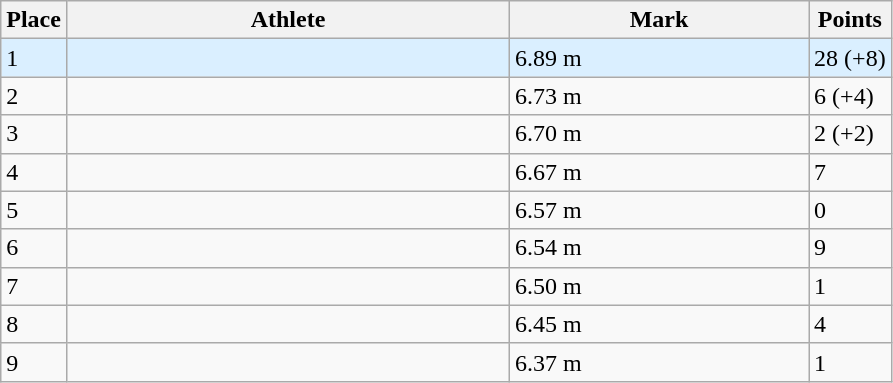<table class="wikitable sortable">
<tr>
<th>Place</th>
<th style="width:18em">Athlete</th>
<th style="width:12em">Mark</th>
<th>Points</th>
</tr>
<tr style="background:#daefff;">
<td>1 </td>
<td></td>
<td>6.89 m </td>
<td>28 (+8)</td>
</tr>
<tr>
<td>2</td>
<td></td>
<td>6.73 m </td>
<td>6 (+4)</td>
</tr>
<tr>
<td>3</td>
<td></td>
<td>6.70 m </td>
<td>2 (+2)</td>
</tr>
<tr>
<td>4</td>
<td></td>
<td>6.67 m </td>
<td>7</td>
</tr>
<tr>
<td>5</td>
<td></td>
<td>6.57 m </td>
<td>0</td>
</tr>
<tr>
<td>6</td>
<td></td>
<td>6.54 m </td>
<td>9</td>
</tr>
<tr>
<td>7</td>
<td></td>
<td>6.50 m </td>
<td>1</td>
</tr>
<tr>
<td>8</td>
<td></td>
<td>6.45 m </td>
<td>4</td>
</tr>
<tr>
<td>9</td>
<td></td>
<td>6.37 m </td>
<td>1</td>
</tr>
</table>
